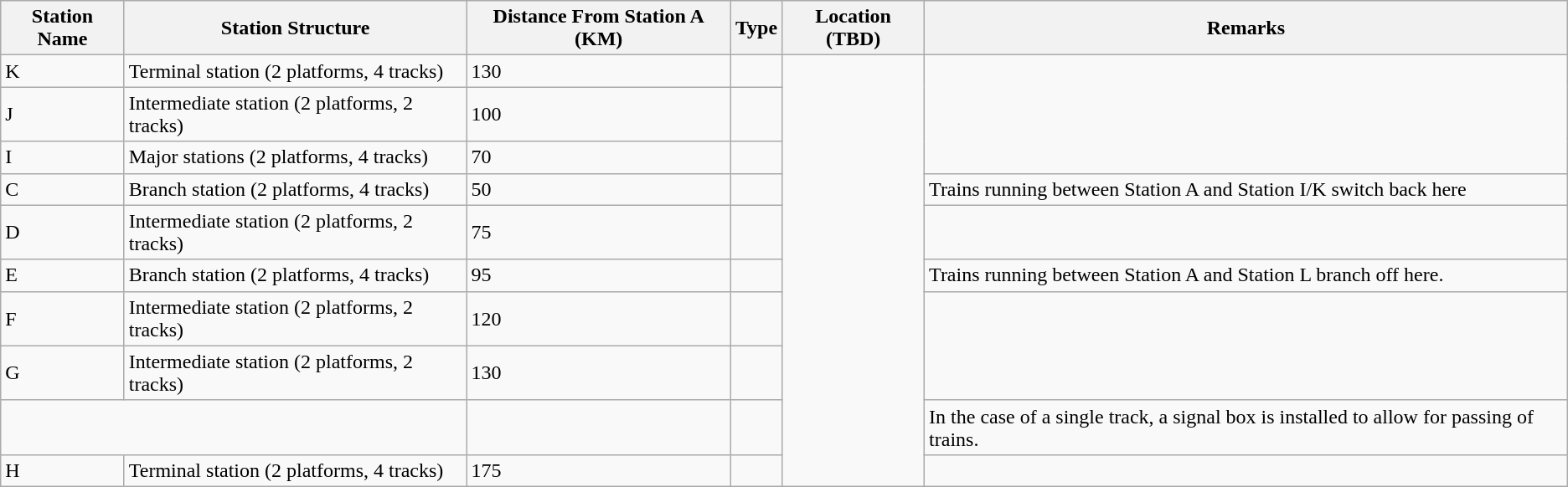<table class="wikitable">
<tr>
<th>Station Name</th>
<th>Station Structure</th>
<th>Distance From Station A (KM)</th>
<th>Type</th>
<th>Location (TBD)</th>
<th>Remarks</th>
</tr>
<tr>
<td>K</td>
<td>Terminal station (2 platforms, 4 tracks)</td>
<td>130</td>
<td></td>
<td rowspan=10></td>
</tr>
<tr>
<td>J</td>
<td>Intermediate station (2 platforms, 2 tracks)</td>
<td>100</td>
<td></td>
</tr>
<tr>
<td>I</td>
<td>Major stations (2 platforms, 4 tracks)</td>
<td>70</td>
<td></td>
</tr>
<tr>
<td>C</td>
<td>Branch station (2 platforms, 4 tracks)</td>
<td>50</td>
<td></td>
<td>Trains running between Station A and Station I/K switch back here</td>
</tr>
<tr>
<td>D</td>
<td>Intermediate station (2 platforms, 2 tracks)</td>
<td>75</td>
<td></td>
</tr>
<tr>
<td>E</td>
<td>Branch station (2 platforms, 4 tracks)</td>
<td>95</td>
<td></td>
<td>Trains running between Station A and Station L branch off here.</td>
</tr>
<tr>
<td>F</td>
<td>Intermediate station (2 platforms, 2 tracks)</td>
<td>120</td>
<td></td>
</tr>
<tr>
<td>G</td>
<td>Intermediate station (2 platforms, 2 tracks)</td>
<td>130</td>
<td></td>
</tr>
<tr>
<td colspan=2></td>
<td></td>
<td></td>
<td>In the case of a single track, a signal box is installed to allow for passing of trains.</td>
</tr>
<tr>
<td>H</td>
<td>Terminal station (2 platforms, 4 tracks)</td>
<td>175</td>
<td></td>
</tr>
</table>
